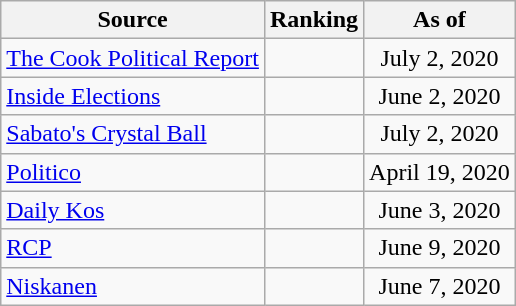<table class="wikitable" style="text-align:center">
<tr>
<th>Source</th>
<th>Ranking</th>
<th>As of</th>
</tr>
<tr>
<td align="left"><a href='#'>The Cook Political Report</a></td>
<td></td>
<td>July 2, 2020</td>
</tr>
<tr>
<td align="left"><a href='#'>Inside Elections</a></td>
<td></td>
<td>June 2, 2020</td>
</tr>
<tr>
<td align="left"><a href='#'>Sabato's Crystal Ball</a></td>
<td></td>
<td>July 2, 2020</td>
</tr>
<tr>
<td align="left"><a href='#'>Politico</a></td>
<td></td>
<td>April 19, 2020</td>
</tr>
<tr>
<td align="left"><a href='#'>Daily Kos</a></td>
<td></td>
<td>June 3, 2020</td>
</tr>
<tr>
<td align="left"><a href='#'>RCP</a></td>
<td></td>
<td>June 9, 2020</td>
</tr>
<tr>
<td align="left"><a href='#'>Niskanen</a></td>
<td></td>
<td>June 7, 2020</td>
</tr>
</table>
